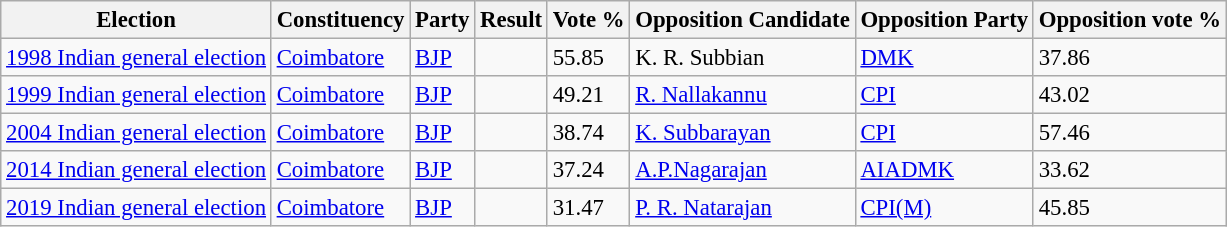<table class="sortable wikitable"style="font-size: 95%">
<tr>
<th>Election</th>
<th>Constituency</th>
<th>Party</th>
<th>Result</th>
<th>Vote %</th>
<th>Opposition Candidate</th>
<th>Opposition Party</th>
<th>Opposition vote %</th>
</tr>
<tr>
<td><a href='#'>1998 Indian general election</a></td>
<td><a href='#'>Coimbatore</a></td>
<td><a href='#'>BJP</a></td>
<td></td>
<td>55.85</td>
<td>K. R. Subbian</td>
<td><a href='#'>DMK</a></td>
<td>37.86</td>
</tr>
<tr>
<td><a href='#'>1999 Indian general election</a></td>
<td><a href='#'>Coimbatore</a></td>
<td><a href='#'>BJP</a></td>
<td></td>
<td>49.21</td>
<td><a href='#'>R. Nallakannu</a></td>
<td><a href='#'>CPI</a></td>
<td>43.02</td>
</tr>
<tr>
<td><a href='#'>2004 Indian general election</a></td>
<td><a href='#'>Coimbatore</a></td>
<td><a href='#'>BJP</a></td>
<td></td>
<td>38.74</td>
<td><a href='#'>K. Subbarayan</a></td>
<td><a href='#'>CPI</a></td>
<td>57.46</td>
</tr>
<tr>
<td><a href='#'>2014 Indian general election</a></td>
<td><a href='#'>Coimbatore</a></td>
<td><a href='#'>BJP</a></td>
<td></td>
<td>37.24</td>
<td><a href='#'>A.P.Nagarajan</a></td>
<td><a href='#'>AIADMK</a></td>
<td>33.62</td>
</tr>
<tr>
<td><a href='#'>2019 Indian general election</a></td>
<td><a href='#'>Coimbatore</a></td>
<td><a href='#'>BJP</a></td>
<td></td>
<td>31.47</td>
<td><a href='#'>P. R. Natarajan</a></td>
<td><a href='#'>CPI(M)</a></td>
<td>45.85</td>
</tr>
</table>
